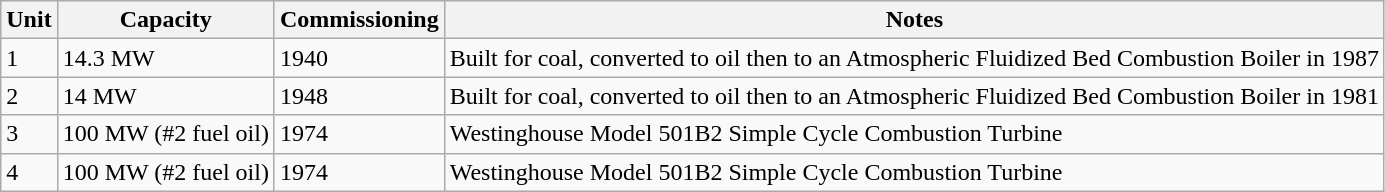<table class="sortable wikitable">
<tr>
<th>Unit</th>
<th>Capacity</th>
<th>Commissioning</th>
<th>Notes</th>
</tr>
<tr>
<td>1</td>
<td>14.3 MW</td>
<td>1940</td>
<td>Built for coal, converted to oil then to an Atmospheric Fluidized Bed Combustion Boiler in 1987</td>
</tr>
<tr>
<td>2</td>
<td>14 MW</td>
<td>1948</td>
<td>Built for coal, converted to oil then to an Atmospheric Fluidized Bed Combustion Boiler in 1981</td>
</tr>
<tr>
<td>3</td>
<td>100 MW (#2 fuel oil)</td>
<td>1974</td>
<td>Westinghouse Model 501B2 Simple Cycle Combustion Turbine</td>
</tr>
<tr>
<td>4</td>
<td>100 MW (#2 fuel oil)</td>
<td>1974</td>
<td>Westinghouse Model 501B2 Simple Cycle Combustion Turbine</td>
</tr>
</table>
